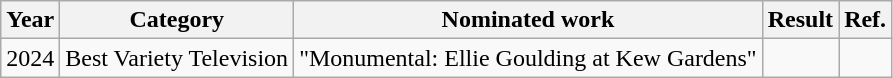<table class="wikitable">
<tr>
<th>Year</th>
<th>Category</th>
<th>Nominated work</th>
<th>Result</th>
<th>Ref.</th>
</tr>
<tr>
<td>2024</td>
<td>Best Variety Television</td>
<td>"Monumental: Ellie Goulding at Kew Gardens"</td>
<td></td>
<td></td>
</tr>
</table>
